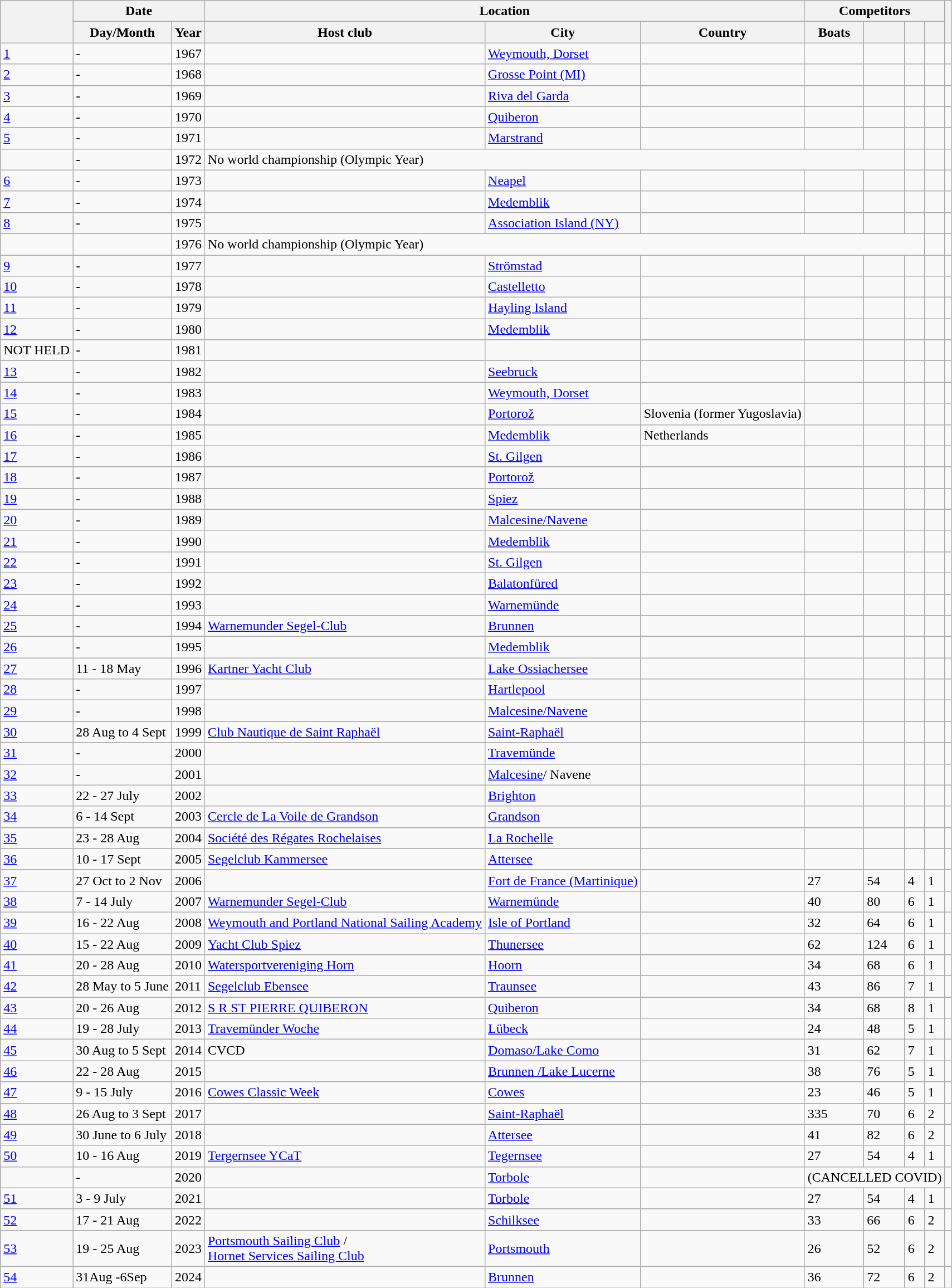<table class="wikitable sortable">
<tr>
<th rowspan=2></th>
<th colspan=2>Date</th>
<th colspan=3>Location</th>
<th colspan=4>Competitors</th>
<th rowspan=2></th>
</tr>
<tr>
<th>Day/Month</th>
<th>Year</th>
<th>Host club</th>
<th>City</th>
<th>Country</th>
<th>Boats</th>
<th></th>
<th></th>
<th></th>
</tr>
<tr>
<td><a href='#'>1</a></td>
<td>-</td>
<td>1967</td>
<td></td>
<td><a href='#'>Weymouth, Dorset</a></td>
<td></td>
<td></td>
<td></td>
<td></td>
<td></td>
<td></td>
</tr>
<tr>
<td><a href='#'>2</a></td>
<td>-</td>
<td>1968</td>
<td></td>
<td><a href='#'>Grosse Point (MI)</a></td>
<td></td>
<td></td>
<td></td>
<td></td>
<td></td>
<td></td>
</tr>
<tr>
<td><a href='#'>3</a></td>
<td>-</td>
<td>1969</td>
<td></td>
<td><a href='#'>Riva del Garda</a></td>
<td></td>
<td></td>
<td></td>
<td></td>
<td></td>
<td></td>
</tr>
<tr>
<td><a href='#'>4</a></td>
<td>-</td>
<td>1970</td>
<td></td>
<td><a href='#'>Quiberon</a></td>
<td></td>
<td></td>
<td></td>
<td></td>
<td></td>
<td></td>
</tr>
<tr>
<td><a href='#'>5</a></td>
<td>-</td>
<td>1971</td>
<td></td>
<td><a href='#'>Marstrand</a></td>
<td></td>
<td></td>
<td></td>
<td></td>
<td></td>
<td></td>
</tr>
<tr>
<td></td>
<td>-</td>
<td>1972</td>
<td colspan=5>No world championship (Olympic Year)</td>
<td></td>
<td></td>
</tr>
<tr>
<td><a href='#'>6</a></td>
<td>-</td>
<td>1973</td>
<td></td>
<td><a href='#'>Neapel</a></td>
<td></td>
<td></td>
<td></td>
<td></td>
<td></td>
<td></td>
</tr>
<tr>
<td><a href='#'>7</a></td>
<td>-</td>
<td>1974</td>
<td></td>
<td><a href='#'>Medemblik</a></td>
<td></td>
<td></td>
<td></td>
<td></td>
<td></td>
<td></td>
</tr>
<tr>
<td><a href='#'>8</a></td>
<td>-</td>
<td>1975</td>
<td></td>
<td><a href='#'>Association Island (NY)</a></td>
<td></td>
<td></td>
<td></td>
<td></td>
<td></td>
<td></td>
</tr>
<tr>
<td></td>
<td></td>
<td>1976</td>
<td colspan=6>No world championship (Olympic Year)</td>
<td></td>
</tr>
<tr>
<td><a href='#'>9</a></td>
<td>-</td>
<td>1977</td>
<td></td>
<td><a href='#'>Strömstad</a></td>
<td></td>
<td></td>
<td></td>
<td></td>
<td></td>
<td></td>
</tr>
<tr>
<td><a href='#'>10</a></td>
<td>-</td>
<td>1978</td>
<td></td>
<td><a href='#'>Castelletto</a></td>
<td></td>
<td></td>
<td></td>
<td></td>
<td></td>
<td></td>
</tr>
<tr>
<td><a href='#'>11</a></td>
<td>-</td>
<td>1979</td>
<td></td>
<td><a href='#'>Hayling Island</a></td>
<td></td>
<td></td>
<td></td>
<td></td>
<td></td>
<td></td>
</tr>
<tr>
<td><a href='#'>12</a></td>
<td>-</td>
<td>1980</td>
<td></td>
<td><a href='#'>Medemblik</a></td>
<td></td>
<td></td>
<td></td>
<td></td>
<td></td>
<td></td>
</tr>
<tr>
<td>NOT HELD</td>
<td>-</td>
<td>1981</td>
<td></td>
<td></td>
<td></td>
<td></td>
<td></td>
<td></td>
<td></td>
</tr>
<tr>
<td><a href='#'>13</a></td>
<td>-</td>
<td>1982</td>
<td></td>
<td><a href='#'>Seebruck</a></td>
<td></td>
<td></td>
<td></td>
<td></td>
<td></td>
<td></td>
</tr>
<tr>
<td><a href='#'>14</a></td>
<td>-</td>
<td>1983</td>
<td></td>
<td><a href='#'>Weymouth, Dorset</a></td>
<td></td>
<td></td>
<td></td>
<td></td>
<td></td>
<td></td>
</tr>
<tr>
<td><a href='#'>15</a></td>
<td>-</td>
<td>1984</td>
<td></td>
<td><a href='#'>Portorož</a></td>
<td>Slovenia (former Yugoslavia)</td>
<td></td>
<td></td>
<td></td>
<td></td>
<td></td>
</tr>
<tr>
<td><a href='#'>16</a></td>
<td>-</td>
<td>1985</td>
<td></td>
<td><a href='#'>Medemblik</a></td>
<td>Netherlands</td>
<td></td>
<td></td>
<td></td>
<td></td>
<td></td>
</tr>
<tr>
<td><a href='#'>17</a></td>
<td>-</td>
<td>1986</td>
<td></td>
<td><a href='#'>St. Gilgen</a></td>
<td></td>
<td></td>
<td></td>
<td></td>
<td></td>
<td></td>
</tr>
<tr>
<td><a href='#'>18</a></td>
<td>-</td>
<td>1987</td>
<td></td>
<td><a href='#'>Portorož</a></td>
<td></td>
<td></td>
<td></td>
<td></td>
<td></td>
<td></td>
</tr>
<tr>
<td><a href='#'>19</a></td>
<td>-</td>
<td>1988</td>
<td></td>
<td><a href='#'>Spiez</a></td>
<td></td>
<td></td>
<td></td>
<td></td>
<td></td>
<td></td>
</tr>
<tr>
<td><a href='#'>20</a></td>
<td>-</td>
<td>1989</td>
<td></td>
<td><a href='#'>Malcesine/Navene</a></td>
<td></td>
<td></td>
<td></td>
<td></td>
<td></td>
<td></td>
</tr>
<tr>
<td><a href='#'>21</a></td>
<td>-</td>
<td>1990</td>
<td></td>
<td><a href='#'>Medemblik</a></td>
<td></td>
<td></td>
<td></td>
<td></td>
<td></td>
<td></td>
</tr>
<tr>
<td><a href='#'>22</a></td>
<td>-</td>
<td>1991</td>
<td></td>
<td><a href='#'>St. Gilgen</a></td>
<td></td>
<td></td>
<td></td>
<td></td>
<td></td>
<td></td>
</tr>
<tr>
<td><a href='#'>23</a></td>
<td>-</td>
<td>1992</td>
<td></td>
<td><a href='#'>Balatonfüred</a></td>
<td></td>
<td></td>
<td></td>
<td></td>
<td></td>
<td></td>
</tr>
<tr>
<td><a href='#'>24</a></td>
<td>-</td>
<td>1993</td>
<td></td>
<td><a href='#'>Warnemünde</a></td>
<td></td>
<td></td>
<td></td>
<td></td>
<td></td>
<td></td>
</tr>
<tr>
<td><a href='#'>25</a></td>
<td>-</td>
<td>1994</td>
<td><a href='#'>Warnemunder Segel-Club</a></td>
<td><a href='#'>Brunnen</a></td>
<td></td>
<td></td>
<td></td>
<td></td>
<td></td>
<td></td>
</tr>
<tr>
<td><a href='#'>26</a></td>
<td>-</td>
<td>1995</td>
<td></td>
<td><a href='#'>Medemblik</a></td>
<td></td>
<td></td>
<td></td>
<td></td>
<td></td>
<td></td>
</tr>
<tr>
<td><a href='#'>27</a></td>
<td>11 - 18 May</td>
<td>1996</td>
<td><a href='#'>Kartner Yacht Club</a></td>
<td><a href='#'>Lake Ossiachersee</a></td>
<td></td>
<td></td>
<td></td>
<td></td>
<td></td>
<td></td>
</tr>
<tr>
<td><a href='#'>28</a></td>
<td>-</td>
<td>1997</td>
<td></td>
<td><a href='#'>Hartlepool</a></td>
<td></td>
<td></td>
<td></td>
<td></td>
<td></td>
<td></td>
</tr>
<tr>
<td><a href='#'>29</a></td>
<td>-</td>
<td>1998</td>
<td></td>
<td><a href='#'>Malcesine/Navene</a></td>
<td></td>
<td></td>
<td></td>
<td></td>
<td></td>
<td></td>
</tr>
<tr>
<td><a href='#'>30</a></td>
<td>28 Aug to 4 Sept</td>
<td>1999</td>
<td><a href='#'>Club Nautique de Saint Raphaël</a></td>
<td><a href='#'>Saint-Raphaël</a></td>
<td></td>
<td></td>
<td></td>
<td></td>
<td></td>
<td></td>
</tr>
<tr>
<td><a href='#'>31</a></td>
<td>-</td>
<td>2000</td>
<td></td>
<td><a href='#'>Travemünde</a></td>
<td></td>
<td></td>
<td></td>
<td></td>
<td></td>
<td></td>
</tr>
<tr>
<td><a href='#'>32</a></td>
<td>-</td>
<td>2001</td>
<td></td>
<td><a href='#'>Malcesine</a>/ Navene</td>
<td></td>
<td></td>
<td></td>
<td></td>
<td></td>
<td></td>
</tr>
<tr>
<td><a href='#'>33</a></td>
<td>22 - 27 July</td>
<td>2002</td>
<td></td>
<td><a href='#'>Brighton</a></td>
<td></td>
<td></td>
<td></td>
<td></td>
<td></td>
<td></td>
</tr>
<tr>
<td><a href='#'>34</a></td>
<td>6 - 14 Sept</td>
<td>2003</td>
<td><a href='#'>Cercle de La Voile de Grandson</a></td>
<td><a href='#'>Grandson</a></td>
<td></td>
<td></td>
<td></td>
<td></td>
<td></td>
<td></td>
</tr>
<tr>
<td><a href='#'>35</a></td>
<td>23 - 28 Aug</td>
<td>2004</td>
<td><a href='#'>Société des Régates Rochelaises</a></td>
<td><a href='#'>La Rochelle</a></td>
<td></td>
<td></td>
<td></td>
<td></td>
<td></td>
<td></td>
</tr>
<tr>
<td><a href='#'>36</a></td>
<td>10 - 17 Sept</td>
<td>2005</td>
<td><a href='#'>Segelclub Kammersee</a></td>
<td><a href='#'>Attersee</a></td>
<td></td>
<td></td>
<td></td>
<td></td>
<td></td>
<td></td>
</tr>
<tr>
<td><a href='#'>37</a></td>
<td>27 Oct to 2 Nov</td>
<td>2006</td>
<td></td>
<td><a href='#'>Fort de France (Martinique)</a></td>
<td></td>
<td>27</td>
<td>54</td>
<td>4</td>
<td>1</td>
<td></td>
</tr>
<tr>
<td><a href='#'>38</a></td>
<td>7 - 14 July</td>
<td>2007</td>
<td><a href='#'>Warnemunder Segel-Club</a></td>
<td><a href='#'>Warnemünde</a></td>
<td></td>
<td>40</td>
<td>80</td>
<td>6</td>
<td>1</td>
<td></td>
</tr>
<tr>
<td><a href='#'>39</a></td>
<td>16 - 22 Aug</td>
<td>2008</td>
<td><a href='#'>Weymouth and Portland National Sailing Academy</a></td>
<td><a href='#'>Isle of Portland</a></td>
<td></td>
<td>32</td>
<td>64</td>
<td>6</td>
<td>1</td>
<td></td>
</tr>
<tr>
<td><a href='#'>40</a></td>
<td>15 - 22 Aug</td>
<td>2009</td>
<td><a href='#'>Yacht Club Spiez</a></td>
<td><a href='#'>Thunersee</a></td>
<td></td>
<td>62</td>
<td>124</td>
<td>6</td>
<td>1</td>
<td></td>
</tr>
<tr>
<td><a href='#'>41</a></td>
<td>20 - 28 Aug</td>
<td>2010</td>
<td><a href='#'>Watersportvereniging Horn</a></td>
<td><a href='#'>Hoorn</a></td>
<td></td>
<td>34</td>
<td>68</td>
<td>6</td>
<td>1</td>
<td></td>
</tr>
<tr>
<td><a href='#'>42</a></td>
<td>28 May to 5 June</td>
<td>2011</td>
<td><a href='#'>Segelclub Ebensee</a></td>
<td><a href='#'>Traunsee</a></td>
<td></td>
<td>43</td>
<td>86</td>
<td>7</td>
<td>1</td>
<td></td>
</tr>
<tr>
<td><a href='#'>43</a></td>
<td>20 - 26 Aug</td>
<td>2012</td>
<td><a href='#'>S R ST PIERRE QUIBERON</a></td>
<td><a href='#'>Quiberon</a></td>
<td></td>
<td>34</td>
<td>68</td>
<td>8</td>
<td>1</td>
<td></td>
</tr>
<tr>
<td><a href='#'>44</a></td>
<td>19 - 28 July</td>
<td>2013</td>
<td><a href='#'>Travemünder Woche</a></td>
<td><a href='#'>Lübeck</a></td>
<td></td>
<td>24</td>
<td>48</td>
<td>5</td>
<td>1</td>
<td></td>
</tr>
<tr>
<td><a href='#'>45</a></td>
<td>30 Aug to 5 Sept</td>
<td>2014</td>
<td>CVCD</td>
<td><a href='#'>Domaso/Lake Como</a></td>
<td></td>
<td>31</td>
<td>62</td>
<td>7</td>
<td>1</td>
<td></td>
</tr>
<tr>
<td><a href='#'>46</a></td>
<td>22 - 28 Aug</td>
<td>2015</td>
<td></td>
<td><a href='#'>Brunnen /Lake Lucerne</a></td>
<td></td>
<td>38</td>
<td>76</td>
<td>5</td>
<td>1</td>
<td></td>
</tr>
<tr>
<td><a href='#'>47</a></td>
<td>9 - 15 July</td>
<td>2016</td>
<td><a href='#'>Cowes Classic Week</a></td>
<td><a href='#'>Cowes</a></td>
<td></td>
<td>23</td>
<td>46</td>
<td>5</td>
<td>1</td>
<td></td>
</tr>
<tr>
<td><a href='#'>48</a></td>
<td>26 Aug to 3 Sept</td>
<td>2017</td>
<td></td>
<td><a href='#'>Saint-Raphaël</a></td>
<td></td>
<td>335</td>
<td>70</td>
<td>6</td>
<td>2</td>
<td></td>
</tr>
<tr>
<td><a href='#'>49</a></td>
<td>30 June to 6 July</td>
<td>2018</td>
<td></td>
<td><a href='#'>Attersee</a></td>
<td></td>
<td>41</td>
<td>82</td>
<td>6</td>
<td>2</td>
<td></td>
</tr>
<tr>
<td><a href='#'>50</a></td>
<td>10 - 16 Aug</td>
<td>2019</td>
<td><a href='#'>Tergernsee YCaT</a></td>
<td><a href='#'>Tegernsee</a></td>
<td></td>
<td>27</td>
<td>54</td>
<td>4</td>
<td>1</td>
<td></td>
</tr>
<tr>
<td></td>
<td>-</td>
<td>2020</td>
<td></td>
<td><a href='#'>Torbole</a></td>
<td></td>
<td colspan=4>(CANCELLED COVID)</td>
<td></td>
</tr>
<tr>
<td><a href='#'>51</a></td>
<td>3 - 9 July</td>
<td>2021</td>
<td></td>
<td><a href='#'>Torbole</a></td>
<td></td>
<td>27</td>
<td>54</td>
<td>4</td>
<td>1</td>
<td></td>
</tr>
<tr>
<td><a href='#'>52</a></td>
<td>17 - 21 Aug</td>
<td>2022</td>
<td></td>
<td><a href='#'>Schilksee</a></td>
<td></td>
<td>33</td>
<td>66</td>
<td>6</td>
<td>2</td>
<td></td>
</tr>
<tr>
<td><a href='#'>53</a></td>
<td>19 - 25 Aug</td>
<td>2023</td>
<td><a href='#'>Portsmouth Sailing Club</a> / <br> <a href='#'>Hornet Services Sailing Club</a></td>
<td><a href='#'>Portsmouth</a></td>
<td></td>
<td>26</td>
<td>52</td>
<td>6</td>
<td>2</td>
<td></td>
</tr>
<tr>
<td><a href='#'>54</a></td>
<td>31Aug -6Sep</td>
<td>2024</td>
<td></td>
<td><a href='#'>Brunnen</a></td>
<td></td>
<td>36</td>
<td>72</td>
<td>6</td>
<td>2</td>
<td> </td>
</tr>
</table>
